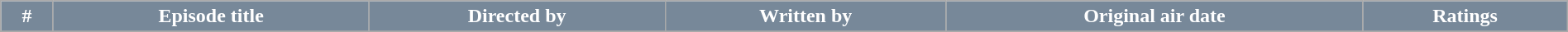<table class="wikitable plainrowheaders" style="margin: auto; width: 100%">
<tr>
<th style="background:#778899; color:#fff;">#</th>
<th style="background:#778899; color:#fff;">Episode title</th>
<th style="background:#778899; color:#fff;">Directed by</th>
<th style="background:#778899; color:#fff;">Written by</th>
<th style="background:#778899; color:#fff;">Original air date</th>
<th style="background:#778899; color:#fff;">Ratings</th>
</tr>
<tr>
</tr>
</table>
